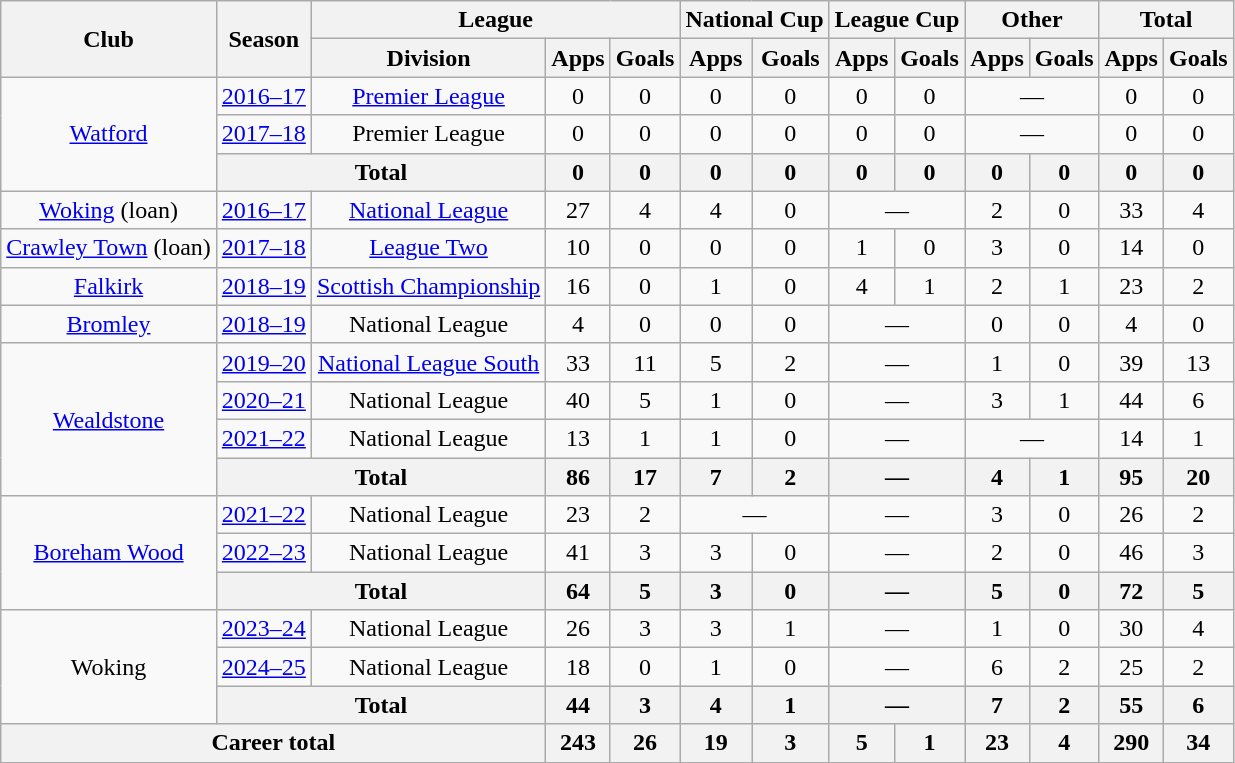<table class="wikitable" style="text-align:center">
<tr>
<th rowspan="2">Club</th>
<th rowspan="2">Season</th>
<th colspan="3">League</th>
<th colspan="2">National Cup</th>
<th colspan="2">League Cup</th>
<th colspan="2">Other</th>
<th colspan="2">Total</th>
</tr>
<tr>
<th>Division</th>
<th>Apps</th>
<th>Goals</th>
<th>Apps</th>
<th>Goals</th>
<th>Apps</th>
<th>Goals</th>
<th>Apps</th>
<th>Goals</th>
<th>Apps</th>
<th>Goals</th>
</tr>
<tr>
<td rowspan="3"><a href='#'>Watford</a></td>
<td><a href='#'>2016–17</a></td>
<td><a href='#'>Premier League</a></td>
<td>0</td>
<td>0</td>
<td>0</td>
<td>0</td>
<td>0</td>
<td>0</td>
<td colspan="2">—</td>
<td>0</td>
<td>0</td>
</tr>
<tr>
<td><a href='#'>2017–18</a></td>
<td>Premier League</td>
<td>0</td>
<td>0</td>
<td>0</td>
<td>0</td>
<td>0</td>
<td>0</td>
<td colspan="2">—</td>
<td>0</td>
<td>0</td>
</tr>
<tr>
<th colspan="2">Total</th>
<th>0</th>
<th>0</th>
<th>0</th>
<th>0</th>
<th>0</th>
<th>0</th>
<th>0</th>
<th>0</th>
<th>0</th>
<th>0</th>
</tr>
<tr>
<td><a href='#'>Woking</a> (loan)</td>
<td><a href='#'>2016–17</a></td>
<td><a href='#'>National League</a></td>
<td>27</td>
<td>4</td>
<td>4</td>
<td>0</td>
<td colspan="2">—</td>
<td>2</td>
<td>0</td>
<td>33</td>
<td>4</td>
</tr>
<tr>
<td><a href='#'>Crawley Town</a> (loan)</td>
<td><a href='#'>2017–18</a></td>
<td><a href='#'>League Two</a></td>
<td>10</td>
<td>0</td>
<td>0</td>
<td>0</td>
<td>1</td>
<td>0</td>
<td>3</td>
<td>0</td>
<td>14</td>
<td>0</td>
</tr>
<tr>
<td><a href='#'>Falkirk</a></td>
<td><a href='#'>2018–19</a></td>
<td><a href='#'>Scottish Championship</a></td>
<td>16</td>
<td>0</td>
<td>1</td>
<td>0</td>
<td>4</td>
<td>1</td>
<td>2</td>
<td>1</td>
<td>23</td>
<td>2</td>
</tr>
<tr>
<td><a href='#'>Bromley</a></td>
<td><a href='#'>2018–19</a></td>
<td>National League</td>
<td>4</td>
<td>0</td>
<td>0</td>
<td>0</td>
<td colspan="2">—</td>
<td>0</td>
<td>0</td>
<td>4</td>
<td>0</td>
</tr>
<tr>
<td rowspan="4"><a href='#'>Wealdstone</a></td>
<td><a href='#'>2019–20</a></td>
<td><a href='#'>National League South</a></td>
<td>33</td>
<td>11</td>
<td>5</td>
<td>2</td>
<td colspan="2">—</td>
<td>1</td>
<td>0</td>
<td>39</td>
<td>13</td>
</tr>
<tr>
<td><a href='#'>2020–21</a></td>
<td>National League</td>
<td>40</td>
<td>5</td>
<td>1</td>
<td>0</td>
<td colspan="2">—</td>
<td>3</td>
<td>1</td>
<td>44</td>
<td>6</td>
</tr>
<tr>
<td><a href='#'>2021–22</a></td>
<td>National League</td>
<td>13</td>
<td>1</td>
<td>1</td>
<td>0</td>
<td colspan="2">—</td>
<td colspan="2">—</td>
<td>14</td>
<td>1</td>
</tr>
<tr>
<th colspan="2">Total</th>
<th>86</th>
<th>17</th>
<th>7</th>
<th>2</th>
<th colspan="2">—</th>
<th>4</th>
<th>1</th>
<th>95</th>
<th>20</th>
</tr>
<tr>
<td rowspan="3"><a href='#'>Boreham Wood</a></td>
<td><a href='#'>2021–22</a></td>
<td>National League</td>
<td>23</td>
<td>2</td>
<td colspan="2">—</td>
<td colspan="2">—</td>
<td>3</td>
<td>0</td>
<td>26</td>
<td>2</td>
</tr>
<tr>
<td><a href='#'>2022–23</a></td>
<td>National League</td>
<td>41</td>
<td>3</td>
<td>3</td>
<td>0</td>
<td colspan="2">—</td>
<td>2</td>
<td>0</td>
<td>46</td>
<td>3</td>
</tr>
<tr>
<th colspan="2">Total</th>
<th>64</th>
<th>5</th>
<th>3</th>
<th>0</th>
<th colspan="2">—</th>
<th>5</th>
<th>0</th>
<th>72</th>
<th>5</th>
</tr>
<tr>
<td rowspan="3">Woking</td>
<td><a href='#'>2023–24</a></td>
<td>National League</td>
<td>26</td>
<td>3</td>
<td>3</td>
<td>1</td>
<td colspan="2">—</td>
<td>1</td>
<td>0</td>
<td>30</td>
<td>4</td>
</tr>
<tr>
<td><a href='#'>2024–25</a></td>
<td>National League</td>
<td>18</td>
<td>0</td>
<td>1</td>
<td>0</td>
<td colspan="2">—</td>
<td>6</td>
<td>2</td>
<td>25</td>
<td>2</td>
</tr>
<tr>
<th colspan="2">Total</th>
<th>44</th>
<th>3</th>
<th>4</th>
<th>1</th>
<th colspan="2">—</th>
<th>7</th>
<th>2</th>
<th>55</th>
<th>6</th>
</tr>
<tr>
<th colspan="3">Career total</th>
<th>243</th>
<th>26</th>
<th>19</th>
<th>3</th>
<th>5</th>
<th>1</th>
<th>23</th>
<th>4</th>
<th>290</th>
<th>34</th>
</tr>
</table>
